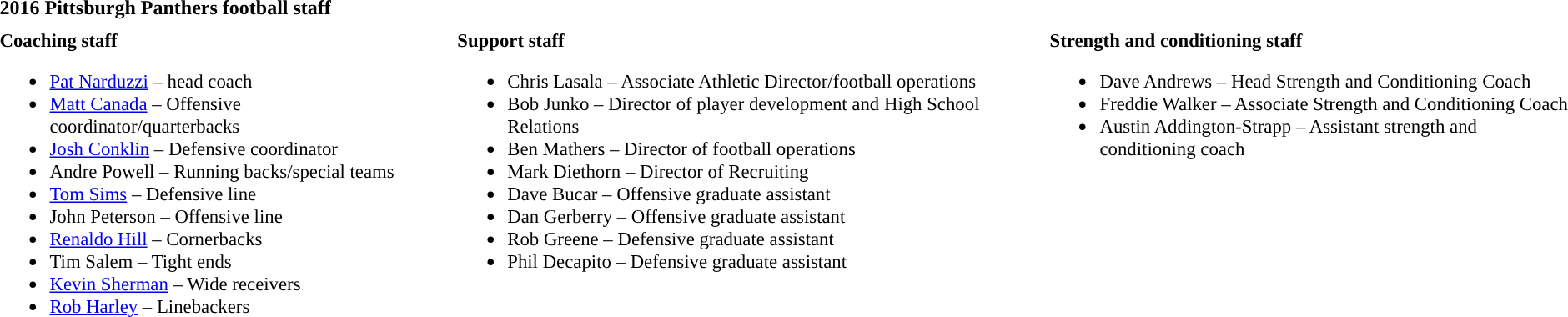<table class="toccolours" style="text-align: left;">
<tr>
<td colspan=10><strong>2016 Pittsburgh Panthers football staff</strong></td>
</tr>
<tr>
<td valign="top"></td>
</tr>
<tr>
<td style="font-size:95%; vertical-align:top;"><strong>Coaching staff</strong><br><ul><li><a href='#'>Pat Narduzzi</a> – head coach</li><li><a href='#'>Matt Canada</a> – Offensive coordinator/quarterbacks</li><li><a href='#'>Josh Conklin</a> – Defensive coordinator</li><li>Andre Powell – Running backs/special teams</li><li><a href='#'>Tom Sims</a> – Defensive line</li><li>John Peterson – Offensive line</li><li><a href='#'>Renaldo Hill</a> – Cornerbacks</li><li>Tim Salem – Tight ends</li><li><a href='#'>Kevin Sherman</a> – Wide receivers</li><li><a href='#'>Rob Harley</a> – Linebackers</li></ul></td>
<td style="width:25px;"> </td>
<td valign="top"></td>
<td style="font-size:95%; vertical-align:top;"><strong>Support staff</strong><br><ul><li>Chris Lasala – Associate Athletic Director/football operations</li><li>Bob Junko – Director of player development and High School Relations</li><li>Ben Mathers – Director of football operations</li><li>Mark Diethorn – Director of Recruiting</li><li>Dave Bucar – Offensive graduate assistant</li><li>Dan Gerberry – Offensive graduate assistant</li><li>Rob Greene – Defensive graduate assistant</li><li>Phil Decapito – Defensive graduate assistant</li></ul></td>
<td style="width:25px;"> </td>
<td valign="top"></td>
<td style="font-size:95%; vertical-align:top;"><strong>Strength and conditioning staff</strong><br><ul><li>Dave Andrews – Head Strength and Conditioning Coach</li><li>Freddie Walker – Associate Strength and Conditioning Coach</li><li>Austin Addington-Strapp – Assistant strength and conditioning coach</li></ul></td>
</tr>
</table>
